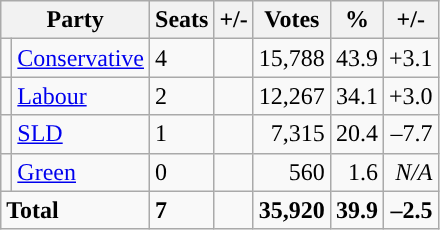<table class="wikitable sortable">
<tr>
<th colspan="2">Party</th>
<th>Seats</th>
<th>+/-</th>
<th>Votes</th>
<th>%</th>
<th>+/-</th>
</tr>
<tr>
<td style="background-color: "></td>
<td><a href='#'>Conservative</a></td>
<td>4</td>
<td></td>
<td style="text-align:right;">15,788</td>
<td style="text-align:right;">43.9</td>
<td style="text-align:right;">+3.1</td>
</tr>
<tr>
<td style="background-color: "></td>
<td><a href='#'>Labour</a></td>
<td>2</td>
<td></td>
<td style="text-align:right;">12,267</td>
<td style="text-align:right;">34.1</td>
<td style="text-align:right;">+3.0</td>
</tr>
<tr>
<td style="background-color: "></td>
<td><a href='#'>SLD</a></td>
<td>1</td>
<td></td>
<td style="text-align:right;">7,315</td>
<td style="text-align:right;">20.4</td>
<td style="text-align:right;">–7.7</td>
</tr>
<tr>
<td style="background-color: "></td>
<td><a href='#'>Green</a></td>
<td>0</td>
<td></td>
<td style="text-align:right;">560</td>
<td style="text-align:right;">1.6</td>
<td style="text-align:right;"><em>N/A</em></td>
</tr>
<tr>
<td colspan="2"><strong>Total</strong></td>
<td><strong>7</strong></td>
<td></td>
<td style="text-align:right;"><strong>35,920</strong></td>
<td style="text-align:right;"><strong>39.9</strong></td>
<td style="text-align:right;"><strong>–2.5</strong></td>
</tr>
</table>
